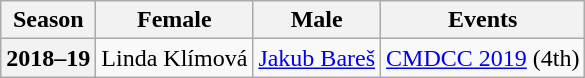<table class="wikitable">
<tr>
<th scope="col">Season</th>
<th scope="col">Female</th>
<th scope="col">Male</th>
<th scope="col">Events</th>
</tr>
<tr>
<th scope="row">2018–19</th>
<td>Linda Klímová</td>
<td><a href='#'>Jakub Bareš</a></td>
<td><a href='#'>CMDCC 2019</a> (4th)</td>
</tr>
</table>
